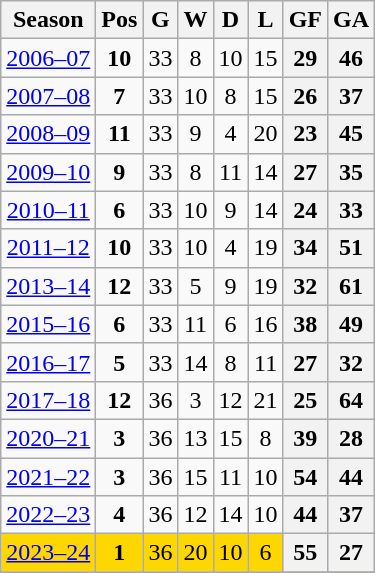<table class="wikitable sortable" style="text-align: center;">
<tr>
<th>Season</th>
<th>Pos</th>
<th>G</th>
<th>W</th>
<th>D</th>
<th>L</th>
<th>GF</th>
<th>GA</th>
</tr>
<tr>
<td><a href='#'>2006–07</a></td>
<td><strong>10</strong></td>
<td>33</td>
<td>8</td>
<td>10</td>
<td>15</td>
<th>29</th>
<th>46</th>
</tr>
<tr>
<td><a href='#'>2007–08</a></td>
<td><strong>7</strong></td>
<td>33</td>
<td>10</td>
<td>8</td>
<td>15</td>
<th>26</th>
<th>37</th>
</tr>
<tr>
<td><a href='#'>2008–09</a></td>
<td><strong>11</strong></td>
<td>33</td>
<td>9</td>
<td>4</td>
<td>20</td>
<th>23</th>
<th>45</th>
</tr>
<tr>
<td><a href='#'>2009–10</a></td>
<td><strong>9</strong></td>
<td>33</td>
<td>8</td>
<td>11</td>
<td>14</td>
<th>27</th>
<th>35</th>
</tr>
<tr>
<td><a href='#'>2010–11</a></td>
<td><strong>6</strong></td>
<td>33</td>
<td>10</td>
<td>9</td>
<td>14</td>
<th>24</th>
<th>33</th>
</tr>
<tr>
<td><a href='#'>2011–12</a></td>
<td><strong>10</strong></td>
<td>33</td>
<td>10</td>
<td>4</td>
<td>19</td>
<th>34</th>
<th>51</th>
</tr>
<tr>
<td><a href='#'>2013–14</a></td>
<td><strong>12</strong></td>
<td>33</td>
<td>5</td>
<td>9</td>
<td>19</td>
<th>32</th>
<th>61</th>
</tr>
<tr>
<td><a href='#'>2015–16</a></td>
<td><strong>6</strong></td>
<td>33</td>
<td>11</td>
<td>6</td>
<td>16</td>
<th>38</th>
<th>49</th>
</tr>
<tr>
<td><a href='#'>2016–17</a></td>
<td><strong>5</strong></td>
<td>33</td>
<td>14</td>
<td>8</td>
<td>11</td>
<th>27</th>
<th>32</th>
</tr>
<tr>
<td><a href='#'>2017–18</a></td>
<td><strong>12</strong></td>
<td>36</td>
<td>3</td>
<td>12</td>
<td>21</td>
<th>25</th>
<th>64</th>
</tr>
<tr>
<td><a href='#'>2020–21</a></td>
<td><strong>3</strong></td>
<td>36</td>
<td>13</td>
<td>15</td>
<td>8</td>
<th>39</th>
<th>28</th>
</tr>
<tr>
<td><a href='#'>2021–22</a></td>
<td><strong>3</strong></td>
<td>36</td>
<td>15</td>
<td>11</td>
<td>10</td>
<th>54</th>
<th>44</th>
</tr>
<tr>
<td><a href='#'>2022–23</a></td>
<td><strong>4</strong></td>
<td>36</td>
<td>12</td>
<td>14</td>
<td>10</td>
<th>44</th>
<th>37</th>
</tr>
<tr bgcolor=gold>
<td><a href='#'>2023–24</a></td>
<td><strong>1</strong></td>
<td>36</td>
<td>20</td>
<td>10</td>
<td>6</td>
<th>55</th>
<th>27</th>
</tr>
<tr>
</tr>
</table>
